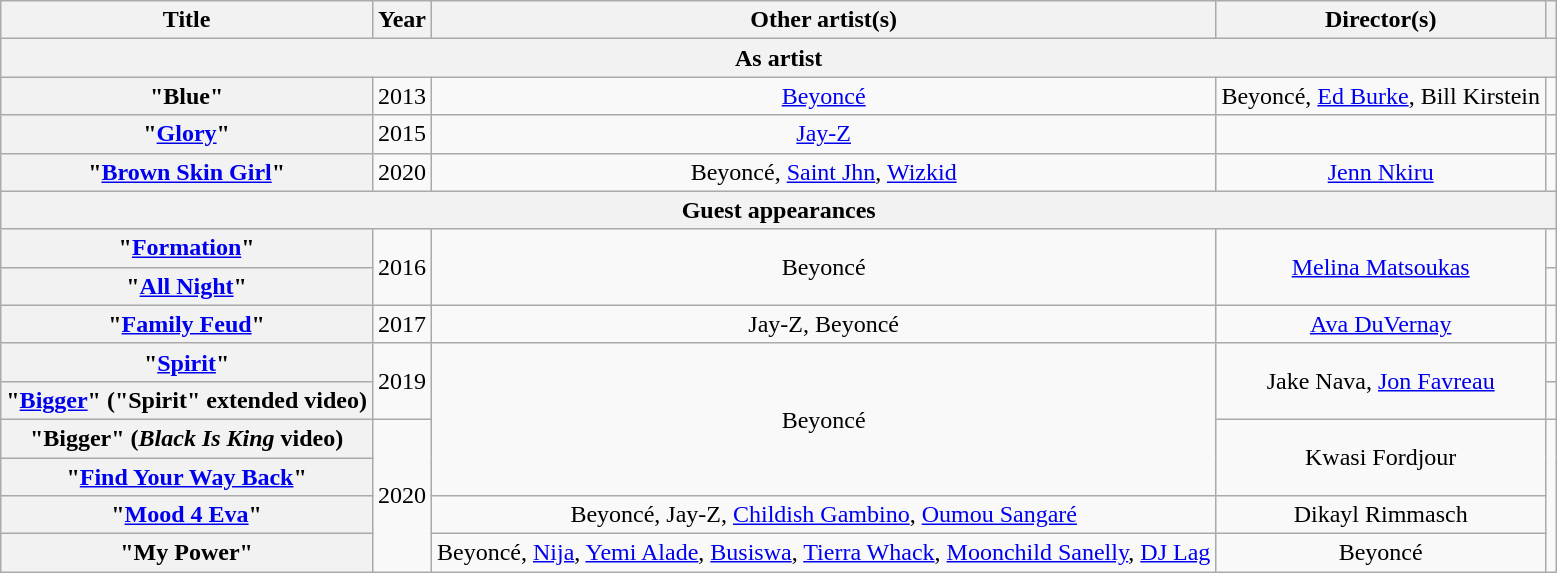<table class="wikitable plainrowheaders" style="text-align:center;">
<tr>
<th scope="col">Title</th>
<th scope="col">Year</th>
<th scope="col">Other artist(s)</th>
<th scope="col">Director(s)</th>
<th scope="col"></th>
</tr>
<tr>
<th scope="col" colspan="5">As artist</th>
</tr>
<tr>
<th scope="row">"Blue"</th>
<td>2013</td>
<td><a href='#'>Beyoncé</a></td>
<td>Beyoncé, <a href='#'>Ed Burke</a>, Bill Kirstein</td>
<td></td>
</tr>
<tr>
<th scope="row">"<a href='#'>Glory</a>"</th>
<td>2015</td>
<td><a href='#'>Jay-Z</a></td>
<td></td>
<td></td>
</tr>
<tr>
<th scope="row">"<a href='#'>Brown Skin Girl</a>"</th>
<td>2020</td>
<td>Beyoncé, <a href='#'>Saint Jhn</a>, <a href='#'>Wizkid</a></td>
<td><a href='#'>Jenn Nkiru</a></td>
<td></td>
</tr>
<tr>
<th scope="col" colspan="5">Guest appearances</th>
</tr>
<tr>
<th scope="row">"<a href='#'>Formation</a>"</th>
<td rowspan="2">2016</td>
<td rowspan="2">Beyoncé</td>
<td rowspan="2"><a href='#'>Melina Matsoukas</a></td>
<td></td>
</tr>
<tr>
<th scope="row">"<a href='#'>All Night</a>"</th>
<td></td>
</tr>
<tr>
<th scope="row">"<a href='#'>Family Feud</a>"</th>
<td>2017</td>
<td>Jay-Z, Beyoncé</td>
<td><a href='#'>Ava DuVernay</a></td>
<td></td>
</tr>
<tr>
<th scope="row">"<a href='#'>Spirit</a>"</th>
<td rowspan="2">2019</td>
<td rowspan="4">Beyoncé</td>
<td rowspan="2">Jake Nava, <a href='#'>Jon Favreau</a></td>
<td></td>
</tr>
<tr>
<th scope="row">"<a href='#'>Bigger</a>" ("Spirit" extended video)</th>
<td></td>
</tr>
<tr>
<th scope="row">"Bigger" (<em>Black Is King</em> video)</th>
<td rowspan="4">2020</td>
<td rowspan="2">Kwasi Fordjour</td>
<td rowspan="4"></td>
</tr>
<tr>
<th scope="row">"<a href='#'>Find Your Way Back</a>"</th>
</tr>
<tr>
<th scope="row">"<a href='#'>Mood 4 Eva</a>"</th>
<td>Beyoncé, Jay-Z, <a href='#'>Childish Gambino</a>, <a href='#'>Oumou Sangaré</a></td>
<td>Dikayl Rimmasch</td>
</tr>
<tr>
<th scope="row">"My Power"</th>
<td>Beyoncé, <a href='#'>Nija</a>, <a href='#'>Yemi Alade</a>, <a href='#'>Busiswa</a>, <a href='#'>Tierra Whack</a>, <a href='#'>Moonchild Sanelly</a>, <a href='#'>DJ Lag</a></td>
<td>Beyoncé</td>
</tr>
</table>
